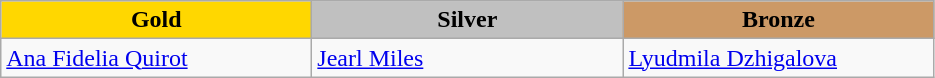<table class="wikitable" style="text-align:left">
<tr align="center">
<td width=200 bgcolor=gold><strong>Gold</strong></td>
<td width=200 bgcolor=silver><strong>Silver</strong></td>
<td width=200 bgcolor=CC9966><strong>Bronze</strong></td>
</tr>
<tr>
<td><a href='#'>Ana Fidelia Quirot</a><br><em></em></td>
<td><a href='#'>Jearl Miles</a><br><em></em></td>
<td><a href='#'>Lyudmila Dzhigalova</a><br><em></em></td>
</tr>
</table>
